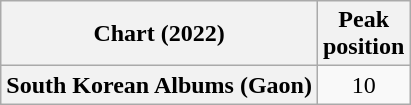<table class="wikitable sortable plainrowheaders" style="text-align:center">
<tr>
<th scope="col">Chart (2022)</th>
<th scope="col">Peak<br>position</th>
</tr>
<tr>
<th scope="row">South Korean Albums (Gaon)</th>
<td>10</td>
</tr>
</table>
